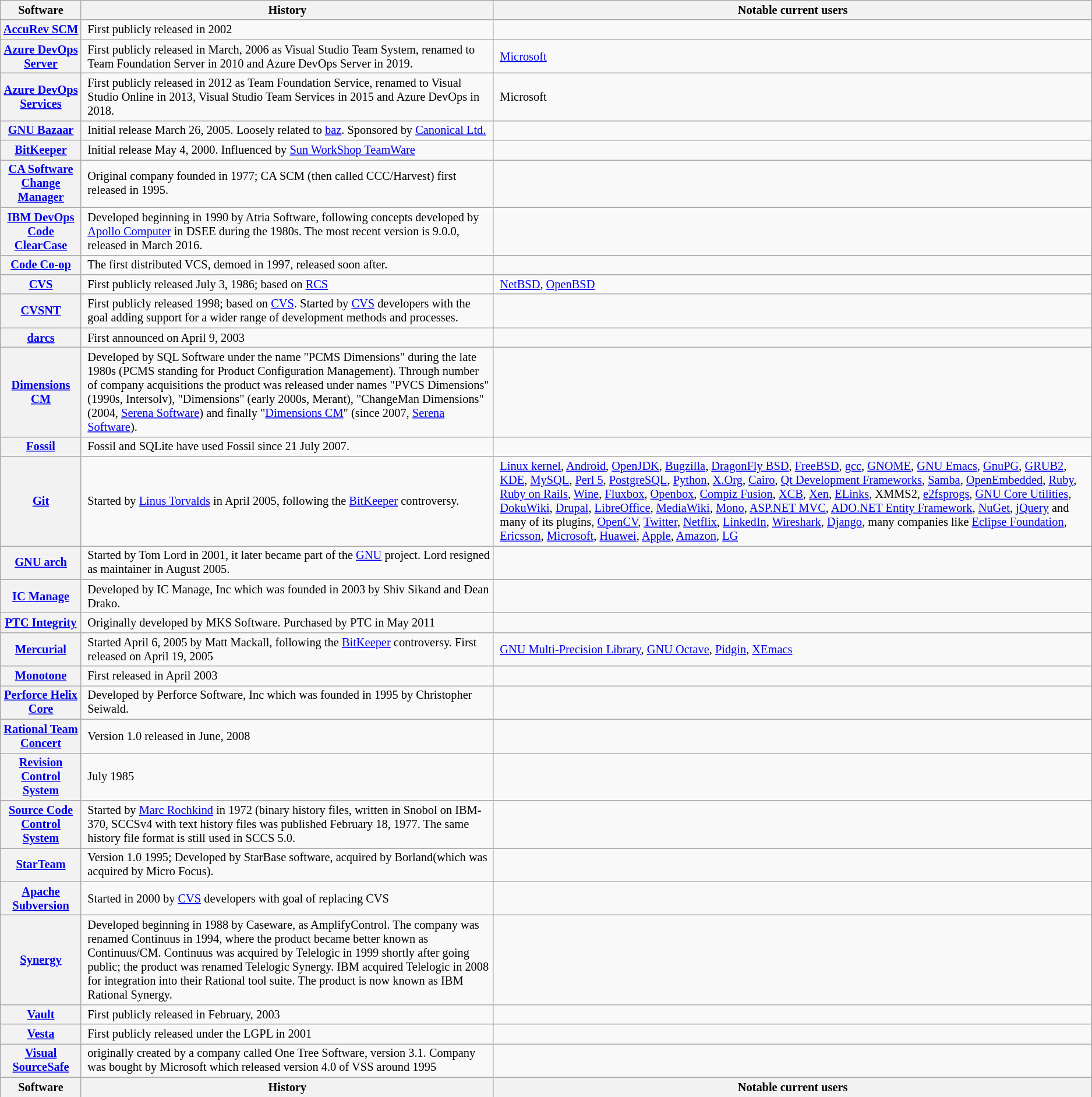<table class="wikitable sortable" style="font-size: 85%; text-align: center; width: auto;">
<tr>
<th>Software</th>
<th>History</th>
<th>Notable current users</th>
</tr>
<tr>
<th><a href='#'>AccuRev SCM</a></th>
<td style="text-align: left; padding-left: 0.5em"> First publicly released in 2002</td>
<td></td>
</tr>
<tr>
<th><a href='#'>Azure DevOps Server</a></th>
<td style="text-align: left; padding-left: 0.5em"> First publicly released in March, 2006 as Visual Studio Team System, renamed to Team Foundation Server in 2010 and Azure DevOps Server in 2019.</td>
<td style="text-align: left; padding-left: 0.5em"><a href='#'>Microsoft</a></td>
</tr>
<tr>
<th><a href='#'>Azure DevOps Services</a></th>
<td style="text-align: left; padding-left: 0.5em"> First publicly released in 2012 as Team Foundation Service, renamed to Visual Studio Online in 2013, Visual Studio Team Services in 2015 and Azure DevOps in 2018.</td>
<td style="text-align: left; padding-left: 0.5em">Microsoft</td>
</tr>
<tr>
<th><a href='#'>GNU Bazaar</a></th>
<td style="text-align: left; padding-left: 0.5em"> Initial release March 26, 2005. Loosely related to <a href='#'>baz</a>. Sponsored by <a href='#'>Canonical Ltd.</a></td>
<td></td>
</tr>
<tr>
<th><a href='#'>BitKeeper</a></th>
<td style="text-align: left; padding-left: 0.5em"> Initial release May 4, 2000. Influenced by <a href='#'>Sun WorkShop TeamWare</a></td>
<td></td>
</tr>
<tr>
<th><a href='#'>CA Software Change Manager</a></th>
<td style="text-align: left; padding-left: 0.5em"> Original company founded in 1977;  CA SCM (then called CCC/Harvest) first released in 1995.</td>
<td></td>
</tr>
<tr>
<th><a href='#'>IBM DevOps Code ClearCase</a></th>
<td style="text-align: left; padding-left: 0.5em"> Developed beginning in 1990 by Atria Software, following concepts developed by <a href='#'>Apollo Computer</a> in DSEE during the 1980s. The most recent version is 9.0.0, released in March 2016.</td>
<td></td>
</tr>
<tr>
<th><a href='#'>Code Co-op</a></th>
<td style="text-align: left; padding-left: 0.5em"> The first distributed VCS, demoed in 1997, released soon after.</td>
<td style="text-align: left; padding-left: 0.5em"></td>
</tr>
<tr>
<th><a href='#'>CVS</a></th>
<td style="text-align: left; padding-left: 0.5em"> First publicly released July 3, 1986; based on <a href='#'>RCS</a></td>
<td style="text-align: left; padding-left: 0.5em"><a href='#'>NetBSD</a>, <a href='#'>OpenBSD</a></td>
</tr>
<tr>
<th><a href='#'>CVSNT</a></th>
<td style="text-align: left; padding-left: 0.5em"> First publicly released 1998; based on <a href='#'>CVS</a>.  Started by <a href='#'>CVS</a> developers with the goal adding support for a wider range of development methods and processes.</td>
<td></td>
</tr>
<tr>
<th><a href='#'>darcs</a></th>
<td style="text-align: left; padding-left: 0.5em"> First announced on April 9, 2003</td>
<td></td>
</tr>
<tr>
<th><a href='#'>Dimensions CM</a></th>
<td style="text-align: left; padding-left: 0.5em"> Developed by SQL Software under the name "PCMS Dimensions" during the late 1980s (PCMS standing for Product Configuration Management). Through number of company acquisitions the product was released under names "PVCS Dimensions" (1990s, Intersolv), "Dimensions" (early 2000s, Merant), "ChangeMan Dimensions" (2004, <a href='#'>Serena Software</a>) and finally "<a href='#'>Dimensions CM</a>" (since 2007, <a href='#'>Serena Software</a>).</td>
<td></td>
</tr>
<tr>
<th><a href='#'>Fossil</a></th>
<td style="text-align: left; padding-left: 0.5em"> Fossil and SQLite have used Fossil since 21 July 2007.</td>
<td></td>
</tr>
<tr>
<th><a href='#'>Git</a></th>
<td style="text-align: left; padding-left: 0.5em"> Started by <a href='#'>Linus Torvalds</a> in April 2005, following the <a href='#'>BitKeeper</a> controversy.</td>
<td style="text-align: left; padding-left: 0.5em"><a href='#'>Linux kernel</a>, <a href='#'>Android</a>, <a href='#'>OpenJDK</a>, <a href='#'>Bugzilla</a>, <a href='#'>DragonFly BSD</a>, <a href='#'>FreeBSD</a>, <a href='#'>gcc</a>, <a href='#'>GNOME</a>, <a href='#'>GNU Emacs</a>, <a href='#'>GnuPG</a>, <a href='#'>GRUB2</a>, <a href='#'>KDE</a>, <a href='#'>MySQL</a>, <a href='#'>Perl 5</a>, <a href='#'>PostgreSQL</a>, <a href='#'>Python</a>, <a href='#'>X.Org</a>, <a href='#'>Cairo</a>, <a href='#'>Qt Development Frameworks</a>, <a href='#'>Samba</a>, <a href='#'>OpenEmbedded</a>, <a href='#'>Ruby</a>, <a href='#'>Ruby on Rails</a>, <a href='#'>Wine</a>, <a href='#'>Fluxbox</a>, <a href='#'>Openbox</a>, <a href='#'>Compiz Fusion</a>, <a href='#'>XCB</a>, <a href='#'>Xen</a>, <a href='#'>ELinks</a>, XMMS2, <a href='#'>e2fsprogs</a>, <a href='#'>GNU Core Utilities</a>, <a href='#'>DokuWiki</a>, <a href='#'>Drupal</a>, <a href='#'>LibreOffice</a>, <a href='#'>MediaWiki</a>, <a href='#'>Mono</a>, <a href='#'>ASP.NET MVC</a>, <a href='#'>ADO.NET Entity Framework</a>, <a href='#'>NuGet</a>, <a href='#'>jQuery</a> and many of its plugins, <a href='#'>OpenCV</a>, <a href='#'>Twitter</a>, <a href='#'>Netflix</a>, <a href='#'>LinkedIn</a>, <a href='#'>Wireshark</a>, <a href='#'>Django</a>, many companies like <a href='#'>Eclipse Foundation</a>, <a href='#'>Ericsson</a>, <a href='#'>Microsoft</a>, <a href='#'>Huawei</a>, <a href='#'>Apple</a>, <a href='#'>Amazon</a>, <a href='#'>LG</a></td>
</tr>
<tr>
<th><a href='#'>GNU arch</a></th>
<td style="text-align: left; padding-left: 0.5em"> Started by Tom Lord in 2001, it later became part of the <a href='#'>GNU</a> project. Lord resigned as maintainer in August 2005.</td>
<td></td>
</tr>
<tr>
<th><a href='#'>IC Manage</a></th>
<td style="text-align: left; padding-left: 0.5em"> Developed by IC Manage, Inc which was founded in 2003 by Shiv Sikand and Dean Drako.</td>
<td></td>
</tr>
<tr>
<th><a href='#'>PTC Integrity</a></th>
<td style="text-align: left; padding-left: 0.5em"> Originally developed by MKS Software. Purchased by PTC in May 2011</td>
<td></td>
</tr>
<tr>
<th><a href='#'>Mercurial</a></th>
<td style="text-align: left; padding-left: 0.5em"> Started April 6, 2005 by Matt Mackall, following the <a href='#'>BitKeeper</a> controversy. First released on April 19, 2005</td>
<td style="text-align: left; padding-left: 0.5em"><a href='#'>GNU Multi-Precision Library</a>, <a href='#'>GNU Octave</a>, <a href='#'>Pidgin</a>, <a href='#'>XEmacs</a></td>
</tr>
<tr>
<th><a href='#'>Monotone</a></th>
<td style="text-align: left; padding-left: 0.5em"> First released in April 2003</td>
<td></td>
</tr>
<tr>
<th><a href='#'>Perforce Helix Core</a></th>
<td style="text-align: left; padding-left: 0.5em"> Developed by Perforce Software, Inc which was founded in 1995 by Christopher Seiwald.</td>
<td></td>
</tr>
<tr>
<th><a href='#'>Rational Team Concert</a></th>
<td style="text-align: left; padding-left: 0.5em"> Version 1.0 released in June, 2008</td>
<td></td>
</tr>
<tr>
<th><a href='#'>Revision Control System</a></th>
<td style="text-align: left; padding-left: 0.5em"> July 1985</td>
<td></td>
</tr>
<tr>
<th><a href='#'>Source Code Control System</a></th>
<td style="text-align: left; padding-left: 0.5em"> Started by <a href='#'>Marc Rochkind</a> in 1972 (binary history files, written in Snobol on IBM-370, SCCSv4 with text history files was published February 18, 1977. The same history file format is still used in SCCS 5.0.</td>
<td></td>
</tr>
<tr>
<th><a href='#'>StarTeam</a></th>
<td style="text-align: left; padding-left: 0.5em"> Version 1.0 1995; Developed by StarBase software, acquired by Borland(which was acquired by Micro Focus).</td>
<td></td>
</tr>
<tr>
<th><a href='#'>Apache Subversion</a></th>
<td style="text-align: left; padding-left: 0.5em"> Started in 2000 by <a href='#'>CVS</a> developers with goal of replacing CVS</td>
<td></td>
</tr>
<tr>
<th><a href='#'>Synergy</a></th>
<td style="text-align: left; padding-left: 0.5em"> Developed beginning in 1988 by Caseware, as AmplifyControl. The company was renamed Continuus in 1994, where the product became better known as Continuus/CM. Continuus was acquired by Telelogic in 1999 shortly after going public; the product was renamed Telelogic Synergy. IBM acquired Telelogic in 2008 for integration into their Rational tool suite. The product is now known as IBM Rational Synergy.</td>
<td></td>
</tr>
<tr>
<th><a href='#'>Vault</a></th>
<td style="text-align: left; padding-left: 0.5em"> First publicly released in February, 2003</td>
<td></td>
</tr>
<tr>
<th><a href='#'>Vesta</a></th>
<td style="text-align: left; padding-left: 0.5em"> First publicly released under the LGPL in 2001</td>
<td></td>
</tr>
<tr>
<th><a href='#'>Visual SourceSafe</a></th>
<td style="text-align: left; padding-left: 0.5em"> originally created by a company called One Tree Software, version 3.1. Company was bought by Microsoft which released version 4.0 of VSS around 1995</td>
<td></td>
</tr>
<tr class="sortbottom">
<th>Software</th>
<th>History</th>
<th>Notable current users</th>
</tr>
</table>
